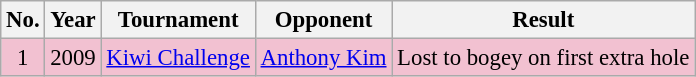<table class="wikitable" style="font-size:95%;">
<tr>
<th>No.</th>
<th>Year</th>
<th>Tournament</th>
<th>Opponent</th>
<th>Result</th>
</tr>
<tr style="background:#F2C1D1;">
<td align=center>1</td>
<td>2009</td>
<td><a href='#'>Kiwi Challenge</a></td>
<td> <a href='#'>Anthony Kim</a></td>
<td>Lost to bogey on first extra hole</td>
</tr>
</table>
